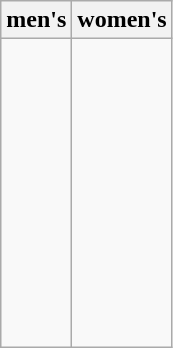<table class="wikitable">
<tr>
<th>men's</th>
<th>women's</th>
</tr>
<tr>
<td valign="top"><strong><br><br><br><br><br></strong><br><s></s><br><strong><br></strong></td>
<td valign="top"><strong></strong><br><s></s><br><strong><br><br><br><br><br><br><br></strong><br><s></s><br><strong></strong></td>
</tr>
</table>
